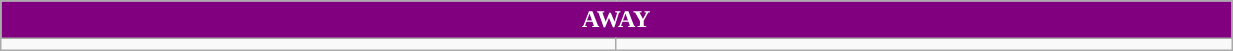<table class="wikitable collapsible collapsed" style="width:65%">
<tr>
<th colspan=6 ! style="color:white; background:purple">AWAY</th>
</tr>
<tr>
<td></td>
<td></td>
</tr>
</table>
